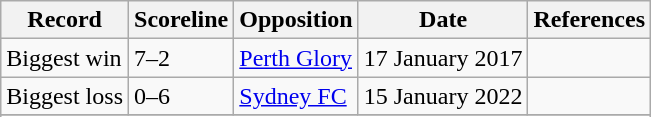<table class="wikitable">
<tr>
<th>Record</th>
<th>Scoreline</th>
<th>Opposition</th>
<th>Date</th>
<th>References</th>
</tr>
<tr>
<td>Biggest win</td>
<td>7–2</td>
<td><a href='#'>Perth Glory</a></td>
<td>17 January 2017</td>
<td></td>
</tr>
<tr>
<td>Biggest loss</td>
<td>0–6</td>
<td><a href='#'>Sydney FC</a></td>
<td>15 January 2022</td>
<td></td>
</tr>
<tr>
</tr>
<tr>
</tr>
</table>
